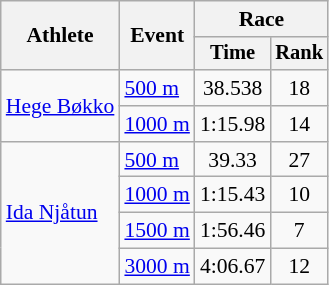<table class="wikitable" style="font-size:90%">
<tr>
<th rowspan=2>Athlete</th>
<th rowspan=2>Event</th>
<th colspan="2">Race</th>
</tr>
<tr style="font-size:95%">
<th>Time</th>
<th>Rank</th>
</tr>
<tr align=center>
<td align=left rowspan=2><a href='#'>Hege Bøkko</a></td>
<td align=left><a href='#'>500 m</a></td>
<td>38.538</td>
<td>18</td>
</tr>
<tr align=center>
<td align=left><a href='#'>1000 m</a></td>
<td>1:15.98</td>
<td>14</td>
</tr>
<tr align=center>
<td align=left rowspan=4><a href='#'>Ida Njåtun</a></td>
<td align=left><a href='#'>500 m</a></td>
<td>39.33</td>
<td>27</td>
</tr>
<tr align=center>
<td align=left><a href='#'>1000 m</a></td>
<td>1:15.43</td>
<td>10</td>
</tr>
<tr align=center>
<td align=left><a href='#'>1500 m</a></td>
<td>1:56.46</td>
<td>7</td>
</tr>
<tr align=center>
<td align=left><a href='#'>3000 m</a></td>
<td>4:06.67</td>
<td>12</td>
</tr>
</table>
